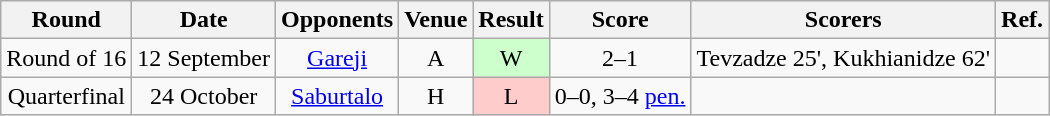<table class="wikitable sortable plainrowheaders" style="text-align:center;">
<tr>
<th scope=col>Round</th>
<th scope=col>Date</th>
<th scope=col>Opponents</th>
<th scope=col>Venue</th>
<th scope=col>Result</th>
<th scope=col>Score</th>
<th scope=col class=unsortable>Scorers</th>
<th scope=col>Ref.</th>
</tr>
<tr>
<td>Round of 16</td>
<td>12 September</td>
<td><a href='#'>Gareji</a></td>
<td>A</td>
<td style="background:#cfc;">W</td>
<td>2–1</td>
<td>Tevzadze 25', Kukhianidze 62'</td>
<td></td>
</tr>
<tr>
<td>Quarterfinal</td>
<td>24 October</td>
<td><a href='#'>Saburtalo</a></td>
<td>H</td>
<td style="background:#fcc;">L</td>
<td>0–0, 3–4 <a href='#'>pen.</a></td>
<td></td>
<td></td>
</tr>
</table>
